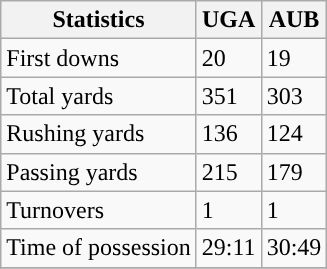<table class="wikitable">
<tr>
<th>Statistics</th>
<th>UGA</th>
<th>AUB</th>
</tr>
<tr>
<td>First downs</td>
<td>20</td>
<td>19</td>
</tr>
<tr>
<td>Total yards</td>
<td>351</td>
<td>303</td>
</tr>
<tr>
<td>Rushing yards</td>
<td>136</td>
<td>124</td>
</tr>
<tr>
<td>Passing yards</td>
<td>215</td>
<td>179</td>
</tr>
<tr>
<td>Turnovers</td>
<td>1</td>
<td>1</td>
</tr>
<tr>
<td>Time of possession</td>
<td>29:11</td>
<td>30:49</td>
</tr>
<tr>
</tr>
</table>
